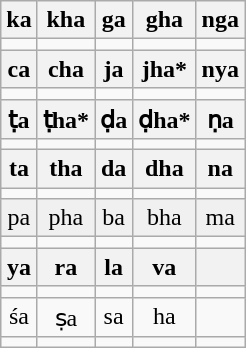<table class="wikitable" style="text-align:center;">
<tr>
<th>ka</th>
<th>kha</th>
<th>ga</th>
<th>gha</th>
<th>nga</th>
</tr>
<tr>
<td></td>
<td></td>
<td></td>
<td></td>
<td></td>
</tr>
<tr>
<th>ca</th>
<th>cha</th>
<th>ja</th>
<th>jha*</th>
<th>nya</th>
</tr>
<tr>
<td></td>
<td></td>
<td></td>
<td></td>
<td></td>
</tr>
<tr>
<th>ṭa</th>
<th>ṭha*</th>
<th>ḍa</th>
<th>ḍha*</th>
<th>ṇa</th>
</tr>
<tr>
<td></td>
<td></td>
<td></td>
<td></td>
<td></td>
</tr>
<tr>
<th>ta</th>
<th>tha</th>
<th>da</th>
<th>dha</th>
<th>na</th>
</tr>
<tr>
<td></td>
<td></td>
<td></td>
<td></td>
<td></td>
</tr>
<tr bgcolor="#f0f0f0">
<td>pa</td>
<td>pha</td>
<td>ba</td>
<td>bha</td>
<td>ma</td>
</tr>
<tr>
<td></td>
<td></td>
<td></td>
<td></td>
<td></td>
</tr>
<tr>
<th>ya</th>
<th>ra</th>
<th>la</th>
<th>va</th>
<th></th>
</tr>
<tr>
<td></td>
<td></td>
<td></td>
<td></td>
<td></td>
</tr>
<tr>
<td>śa</td>
<td>ṣa</td>
<td>sa</td>
<td>ha</td>
<td></td>
</tr>
<tr>
<td></td>
<td></td>
<td></td>
<td></td>
<td></td>
</tr>
</table>
